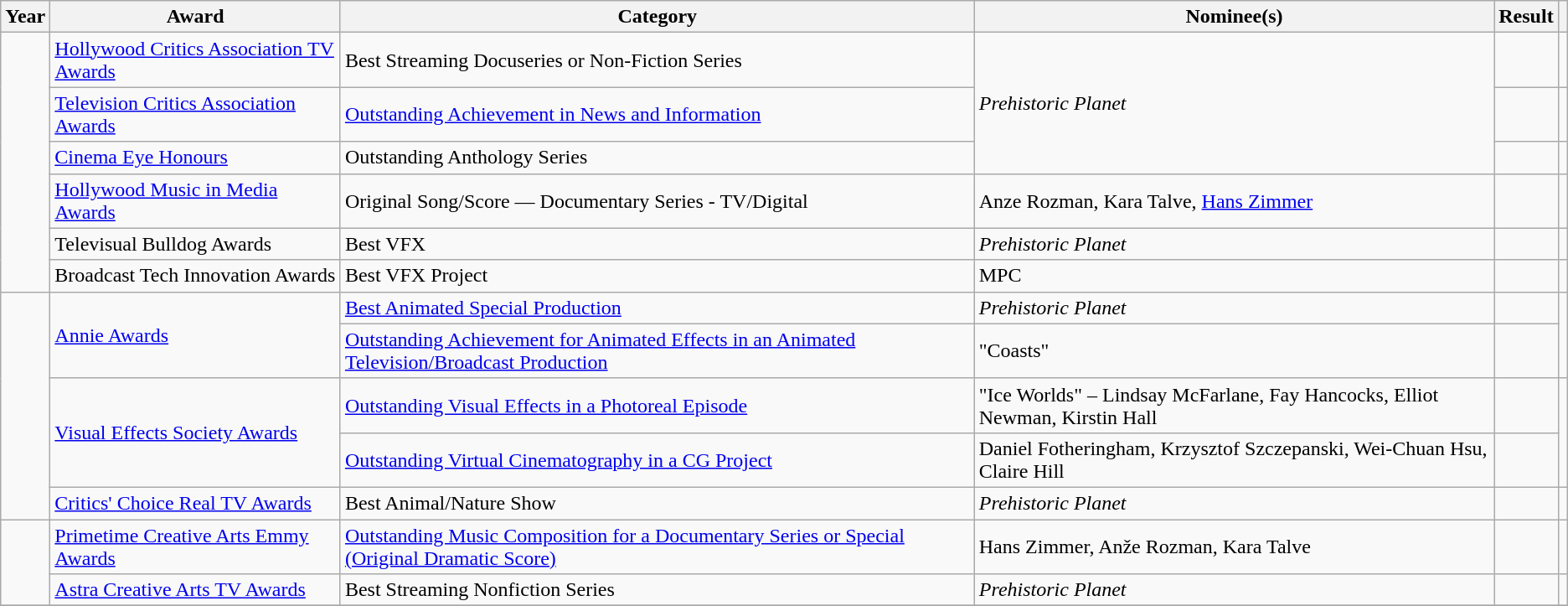<table class="wikitable sortable">
<tr>
<th>Year</th>
<th>Award</th>
<th>Category</th>
<th>Nominee(s)</th>
<th>Result</th>
<th></th>
</tr>
<tr>
<td rowspan="6"></td>
<td><a href='#'>Hollywood Critics Association TV Awards</a></td>
<td>Best Streaming Docuseries or Non-Fiction Series</td>
<td rowspan="3"><em>Prehistoric Planet</em></td>
<td></td>
<td align="center"></td>
</tr>
<tr>
<td><a href='#'>Television Critics Association Awards</a></td>
<td><a href='#'>Outstanding Achievement in News and Information</a></td>
<td></td>
<td align="center"></td>
</tr>
<tr>
<td><a href='#'>Cinema Eye Honours</a></td>
<td>Outstanding Anthology Series</td>
<td></td>
<td align="center"></td>
</tr>
<tr>
<td><a href='#'>Hollywood Music in Media Awards</a></td>
<td>Original Song/Score — Documentary Series - TV/Digital</td>
<td>Anze Rozman, Kara Talve, <a href='#'>Hans Zimmer</a></td>
<td></td>
<td align="center"></td>
</tr>
<tr>
<td>Televisual Bulldog Awards</td>
<td>Best VFX</td>
<td><em>Prehistoric Planet</em></td>
<td></td>
<td align="center"></td>
</tr>
<tr>
<td>Broadcast Tech Innovation Awards</td>
<td>Best VFX Project</td>
<td>MPC</td>
<td></td>
<td align="center"></td>
</tr>
<tr>
<td rowspan="5"></td>
<td rowspan="2"><a href='#'>Annie Awards</a></td>
<td><a href='#'>Best Animated Special Production</a></td>
<td><em>Prehistoric Planet</em></td>
<td></td>
<td rowspan="2" align="center"></td>
</tr>
<tr>
<td><a href='#'>Outstanding Achievement for Animated Effects in an Animated Television/Broadcast Production</a></td>
<td>"Coasts"</td>
<td></td>
</tr>
<tr>
<td rowspan="2"><a href='#'>Visual Effects Society Awards</a></td>
<td><a href='#'>Outstanding Visual Effects in a Photoreal Episode</a></td>
<td>"Ice Worlds" – Lindsay McFarlane, Fay Hancocks, Elliot Newman, Kirstin Hall</td>
<td></td>
<td align="center" rowspan="2"></td>
</tr>
<tr>
<td><a href='#'>Outstanding Virtual Cinematography in a CG Project</a></td>
<td>Daniel Fotheringham, Krzysztof Szczepanski, Wei-Chuan Hsu, Claire Hill</td>
<td></td>
</tr>
<tr>
<td><a href='#'>Critics' Choice Real TV Awards</a></td>
<td>Best Animal/Nature Show</td>
<td><em>Prehistoric Planet</em></td>
<td></td>
<td align="center"></td>
</tr>
<tr>
<td rowspan="2"></td>
<td><a href='#'>Primetime Creative Arts Emmy Awards</a></td>
<td><a href='#'>Outstanding Music Composition for a Documentary Series or Special (Original Dramatic Score)</a></td>
<td>Hans Zimmer, Anže Rozman, Kara Talve </td>
<td></td>
<td align="center"></td>
</tr>
<tr>
<td><a href='#'>Astra Creative Arts TV Awards</a></td>
<td>Best Streaming Nonfiction Series</td>
<td><em>Prehistoric Planet</em></td>
<td></td>
<td align="center"></td>
</tr>
<tr>
</tr>
</table>
